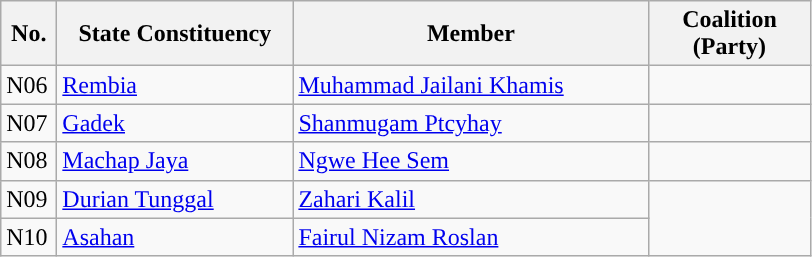<table class="wikitable">
<tr>
<th width="30">No.</th>
<th width="150">State Constituency</th>
<th width="230">Member</th>
<th width="100">Coalition (Party)</th>
</tr>
<tr>
<td>N06</td>
<td><a href='#'>Rembia</a></td>
<td><a href='#'>Muhammad Jailani Khamis</a></td>
<td></td>
</tr>
<tr>
<td>N07</td>
<td><a href='#'>Gadek</a></td>
<td><a href='#'>Shanmugam Ptcyhay</a></td>
<td></td>
</tr>
<tr>
<td>N08</td>
<td><a href='#'>Machap Jaya</a></td>
<td><a href='#'>Ngwe Hee Sem</a></td>
<td></td>
</tr>
<tr>
<td>N09</td>
<td><a href='#'>Durian Tunggal</a></td>
<td><a href='#'>Zahari Kalil</a></td>
<td rowspan="2"></td>
</tr>
<tr>
<td>N10</td>
<td><a href='#'>Asahan</a></td>
<td><a href='#'>Fairul Nizam Roslan</a></td>
</tr>
</table>
